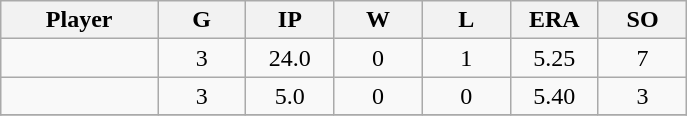<table class="wikitable sortable">
<tr>
<th bgcolor="#DDDDFF" width="16%">Player</th>
<th bgcolor="#DDDDFF" width="9%">G</th>
<th bgcolor="#DDDDFF" width="9%">IP</th>
<th bgcolor="#DDDDFF" width="9%">W</th>
<th bgcolor="#DDDDFF" width="9%">L</th>
<th bgcolor="#DDDDFF" width="9%">ERA</th>
<th bgcolor="#DDDDFF" width="9%">SO</th>
</tr>
<tr align="center">
<td></td>
<td>3</td>
<td>24.0</td>
<td>0</td>
<td>1</td>
<td>5.25</td>
<td>7</td>
</tr>
<tr align="center">
<td></td>
<td>3</td>
<td>5.0</td>
<td>0</td>
<td>0</td>
<td>5.40</td>
<td>3</td>
</tr>
<tr align="center">
</tr>
</table>
